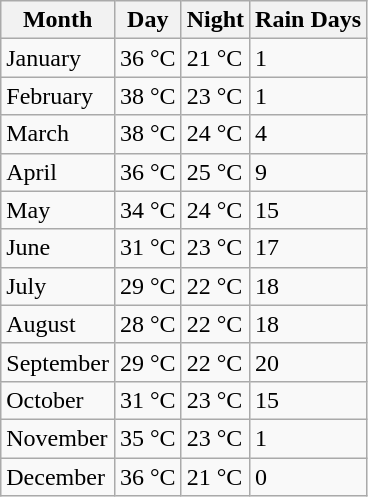<table class="wikitable">
<tr>
<th>Month</th>
<th>Day</th>
<th>Night</th>
<th>Rain Days</th>
</tr>
<tr>
<td>January</td>
<td>36 °C</td>
<td>21 °C</td>
<td>1</td>
</tr>
<tr>
<td>February</td>
<td>38 °C</td>
<td>23 °C</td>
<td>1</td>
</tr>
<tr>
<td>March</td>
<td>38 °C</td>
<td>24 °C</td>
<td>4</td>
</tr>
<tr>
<td>April</td>
<td>36 °C</td>
<td>25 °C</td>
<td>9</td>
</tr>
<tr>
<td>May</td>
<td>34 °C</td>
<td>24 °C</td>
<td>15</td>
</tr>
<tr>
<td>June</td>
<td>31 °C</td>
<td>23 °C</td>
<td>17</td>
</tr>
<tr>
<td>July</td>
<td>29 °C</td>
<td>22 °C</td>
<td>18</td>
</tr>
<tr>
<td>August</td>
<td>28 °C</td>
<td>22 °C</td>
<td>18</td>
</tr>
<tr>
<td>September</td>
<td>29 °C</td>
<td>22 °C</td>
<td>20</td>
</tr>
<tr>
<td>October</td>
<td>31 °C</td>
<td>23 °C</td>
<td>15</td>
</tr>
<tr>
<td>November</td>
<td>35 °C</td>
<td>23 °C</td>
<td>1</td>
</tr>
<tr>
<td>December</td>
<td>36 °C</td>
<td>21 °C</td>
<td>0</td>
</tr>
</table>
